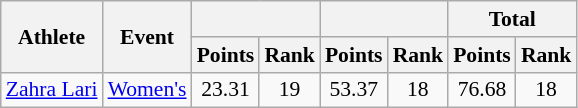<table class="wikitable" style="font-size:90%">
<tr>
<th rowspan="2">Athlete</th>
<th rowspan="2">Event</th>
<th colspan="2"></th>
<th colspan="2"></th>
<th colspan="2">Total</th>
</tr>
<tr>
<th>Points</th>
<th>Rank</th>
<th>Points</th>
<th>Rank</th>
<th>Points</th>
<th>Rank</th>
</tr>
<tr align="center">
<td align="left"><a href='#'>Zahra Lari</a></td>
<td align="left"><a href='#'>Women's</a></td>
<td>23.31</td>
<td>19</td>
<td>53.37</td>
<td>18</td>
<td>76.68</td>
<td>18</td>
</tr>
</table>
